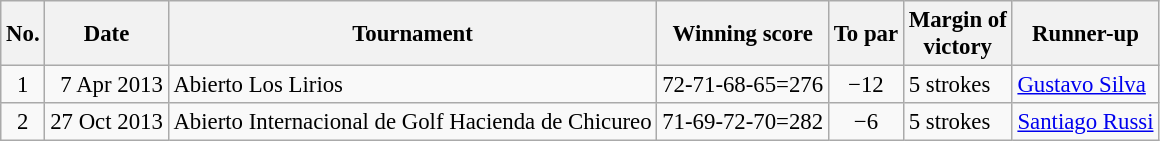<table class="wikitable" style="font-size:95%;">
<tr>
<th>No.</th>
<th>Date</th>
<th>Tournament</th>
<th>Winning score</th>
<th>To par</th>
<th>Margin of<br>victory</th>
<th>Runner-up</th>
</tr>
<tr>
<td align=center>1</td>
<td align=right>7 Apr 2013</td>
<td>Abierto Los Lirios</td>
<td align=right>72-71-68-65=276</td>
<td align=center>−12</td>
<td>5 strokes</td>
<td> <a href='#'>Gustavo Silva</a></td>
</tr>
<tr>
<td align=center>2</td>
<td align=right>27 Oct 2013</td>
<td>Abierto Internacional de Golf Hacienda de Chicureo</td>
<td align=right>71-69-72-70=282</td>
<td align=center>−6</td>
<td>5 strokes</td>
<td> <a href='#'>Santiago Russi</a></td>
</tr>
</table>
